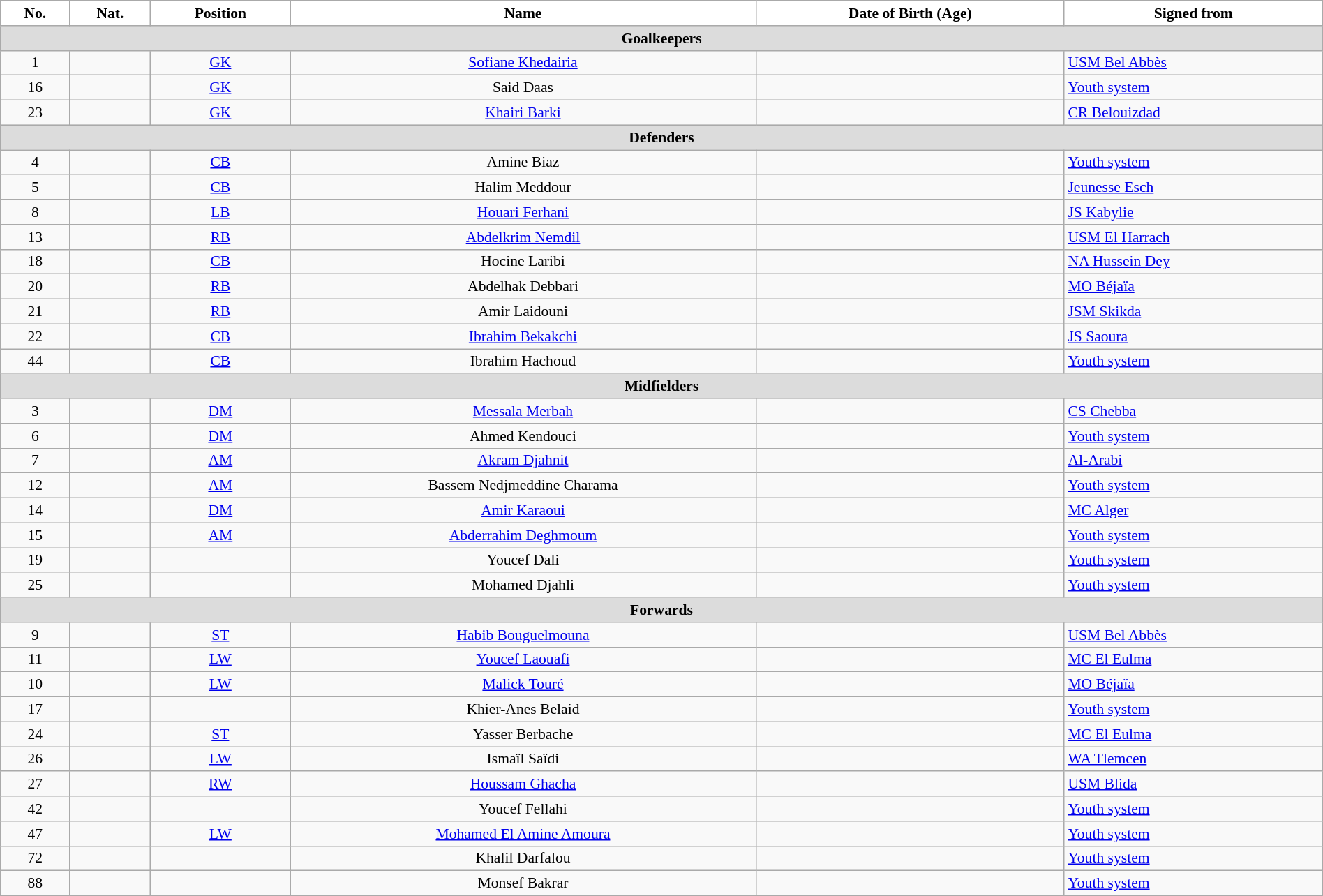<table class="wikitable" style="text-align:center; font-size:90%; width:100%">
<tr>
<th style="background:white; color:black; text-align:center;">No.</th>
<th style="background:white; color:black; text-align:center;">Nat.</th>
<th style="background:white; color:black; text-align:center;">Position</th>
<th style="background:white; color:black; text-align:center;">Name</th>
<th style="background:white; color:black; text-align:center;">Date of Birth (Age)</th>
<th style="background:white; color:black; text-align:center;">Signed from</th>
</tr>
<tr>
<th colspan=10 style="background:#DCDCDC; text-align:center;">Goalkeepers</th>
</tr>
<tr>
<td>1</td>
<td></td>
<td><a href='#'>GK</a></td>
<td><a href='#'>Sofiane Khedairia</a></td>
<td></td>
<td style="text-align:left"> <a href='#'>USM Bel Abbès</a></td>
</tr>
<tr>
<td>16</td>
<td></td>
<td><a href='#'>GK</a></td>
<td>Said Daas</td>
<td></td>
<td style="text-align:left"> <a href='#'>Youth system</a></td>
</tr>
<tr>
<td>23</td>
<td></td>
<td><a href='#'>GK</a></td>
<td><a href='#'>Khairi Barki</a></td>
<td></td>
<td style="text-align:left"> <a href='#'>CR Belouizdad</a></td>
</tr>
<tr>
<th colspan=10 style="background:#DCDCDC; text-align:center;">Defenders</th>
</tr>
<tr>
<td>4</td>
<td></td>
<td><a href='#'>CB</a></td>
<td>Amine Biaz</td>
<td></td>
<td style="text-align:left"> <a href='#'>Youth system</a></td>
</tr>
<tr>
<td>5</td>
<td></td>
<td><a href='#'>CB</a></td>
<td>Halim Meddour</td>
<td></td>
<td style="text-align:left"> <a href='#'>Jeunesse Esch</a></td>
</tr>
<tr>
<td>8</td>
<td></td>
<td><a href='#'>LB</a></td>
<td><a href='#'>Houari Ferhani</a></td>
<td></td>
<td style="text-align:left"> <a href='#'>JS Kabylie</a></td>
</tr>
<tr>
<td>13</td>
<td></td>
<td><a href='#'>RB</a></td>
<td><a href='#'>Abdelkrim Nemdil</a></td>
<td></td>
<td style="text-align:left"> <a href='#'>USM El Harrach</a></td>
</tr>
<tr>
<td>18</td>
<td></td>
<td><a href='#'>CB</a></td>
<td>Hocine Laribi</td>
<td></td>
<td style="text-align:left"> <a href='#'>NA Hussein Dey</a></td>
</tr>
<tr>
<td>20</td>
<td></td>
<td><a href='#'>RB</a></td>
<td>Abdelhak Debbari</td>
<td></td>
<td style="text-align:left"> <a href='#'>MO Béjaïa</a></td>
</tr>
<tr>
<td>21</td>
<td></td>
<td><a href='#'>RB</a></td>
<td>Amir Laidouni</td>
<td></td>
<td style="text-align:left"> <a href='#'>JSM Skikda</a></td>
</tr>
<tr>
<td>22</td>
<td></td>
<td><a href='#'>CB</a></td>
<td><a href='#'>Ibrahim Bekakchi</a></td>
<td></td>
<td style="text-align:left"> <a href='#'>JS Saoura</a></td>
</tr>
<tr>
<td>44</td>
<td></td>
<td><a href='#'>CB</a></td>
<td>Ibrahim Hachoud</td>
<td></td>
<td style="text-align:left"> <a href='#'>Youth system</a></td>
</tr>
<tr>
<th colspan=10 style="background:#DCDCDC; text-align:center;">Midfielders</th>
</tr>
<tr>
<td>3</td>
<td></td>
<td><a href='#'>DM</a></td>
<td><a href='#'>Messala Merbah</a></td>
<td></td>
<td style="text-align:left"> <a href='#'>CS Chebba</a></td>
</tr>
<tr>
<td>6</td>
<td></td>
<td><a href='#'>DM</a></td>
<td>Ahmed Kendouci</td>
<td></td>
<td style="text-align:left"> <a href='#'>Youth system</a></td>
</tr>
<tr>
<td>7</td>
<td></td>
<td><a href='#'>AM</a></td>
<td><a href='#'>Akram Djahnit</a></td>
<td></td>
<td style="text-align:left"> <a href='#'>Al-Arabi</a></td>
</tr>
<tr>
<td>12</td>
<td></td>
<td><a href='#'>AM</a></td>
<td>Bassem Nedjmeddine Charama</td>
<td></td>
<td style="text-align:left"> <a href='#'>Youth system</a></td>
</tr>
<tr>
<td>14</td>
<td></td>
<td><a href='#'>DM</a></td>
<td><a href='#'>Amir Karaoui</a></td>
<td></td>
<td style="text-align:left"> <a href='#'>MC Alger</a></td>
</tr>
<tr>
<td>15</td>
<td></td>
<td><a href='#'>AM</a></td>
<td><a href='#'>Abderrahim Deghmoum</a></td>
<td></td>
<td style="text-align:left"> <a href='#'>Youth system</a></td>
</tr>
<tr>
<td>19</td>
<td></td>
<td></td>
<td>Youcef Dali</td>
<td></td>
<td style="text-align:left"> <a href='#'>Youth system</a></td>
</tr>
<tr>
<td>25</td>
<td></td>
<td></td>
<td>Mohamed Djahli</td>
<td></td>
<td style="text-align:left"> <a href='#'>Youth system</a></td>
</tr>
<tr>
<th colspan=10 style="background:#DCDCDC; text-align:center;">Forwards</th>
</tr>
<tr>
<td>9</td>
<td></td>
<td><a href='#'>ST</a></td>
<td><a href='#'>Habib Bouguelmouna</a></td>
<td></td>
<td style="text-align:left"> <a href='#'>USM Bel Abbès</a></td>
</tr>
<tr>
<td>11</td>
<td></td>
<td><a href='#'>LW</a></td>
<td><a href='#'>Youcef Laouafi</a></td>
<td></td>
<td style="text-align:left"> <a href='#'>MC El Eulma</a></td>
</tr>
<tr>
<td>10</td>
<td></td>
<td><a href='#'>LW</a></td>
<td><a href='#'>Malick Touré</a></td>
<td></td>
<td style="text-align:left"> <a href='#'>MO Béjaïa</a></td>
</tr>
<tr>
<td>17</td>
<td></td>
<td></td>
<td>Khier-Anes Belaid</td>
<td></td>
<td style="text-align:left"> <a href='#'>Youth system</a></td>
</tr>
<tr>
<td>24</td>
<td></td>
<td><a href='#'>ST</a></td>
<td>Yasser Berbache</td>
<td></td>
<td style="text-align:left"> <a href='#'>MC El Eulma</a></td>
</tr>
<tr>
<td>26</td>
<td></td>
<td><a href='#'>LW</a></td>
<td>Ismaïl Saïdi</td>
<td></td>
<td style="text-align:left"> <a href='#'>WA Tlemcen</a></td>
</tr>
<tr>
<td>27</td>
<td></td>
<td><a href='#'>RW</a></td>
<td><a href='#'>Houssam Ghacha</a></td>
<td></td>
<td style="text-align:left"> <a href='#'>USM Blida</a></td>
</tr>
<tr>
<td>42</td>
<td></td>
<td></td>
<td>Youcef Fellahi</td>
<td></td>
<td style="text-align:left"> <a href='#'>Youth system</a></td>
</tr>
<tr>
<td>47</td>
<td></td>
<td><a href='#'>LW</a></td>
<td><a href='#'>Mohamed El Amine Amoura</a></td>
<td></td>
<td style="text-align:left"> <a href='#'>Youth system</a></td>
</tr>
<tr>
<td>72</td>
<td></td>
<td></td>
<td>Khalil Darfalou</td>
<td></td>
<td style="text-align:left"> <a href='#'>Youth system</a></td>
</tr>
<tr>
<td>88</td>
<td></td>
<td></td>
<td>Monsef Bakrar</td>
<td></td>
<td style="text-align:left"> <a href='#'>Youth system</a></td>
</tr>
<tr>
</tr>
</table>
